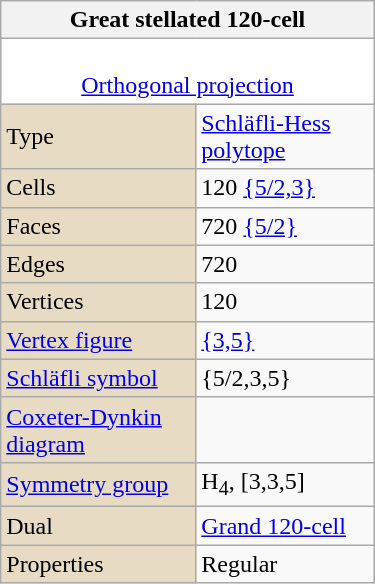<table class="wikitable" align="right" style="margin-left:10px" width="250">
<tr>
<th bgcolor=#e7dcc3 colspan=2>Great stellated 120-cell</th>
</tr>
<tr>
<td bgcolor=#ffffff align=center colspan=2><br><a href='#'>Orthogonal projection</a></td>
</tr>
<tr>
<td bgcolor=#e7dcc3>Type</td>
<td><a href='#'>Schläfli-Hess polytope</a></td>
</tr>
<tr>
<td bgcolor=#e7dcc3>Cells</td>
<td>120 <a href='#'>{5/2,3}</a></td>
</tr>
<tr>
<td bgcolor=#e7dcc3>Faces</td>
<td>720 <a href='#'>{5/2}</a></td>
</tr>
<tr>
<td bgcolor=#e7dcc3>Edges</td>
<td>720</td>
</tr>
<tr>
<td bgcolor=#e7dcc3>Vertices</td>
<td>120</td>
</tr>
<tr>
<td bgcolor=#e7dcc3><a href='#'>Vertex figure</a></td>
<td><a href='#'>{3,5}</a></td>
</tr>
<tr>
<td bgcolor=#e7dcc3><a href='#'>Schläfli symbol</a></td>
<td>{5/2,3,5}</td>
</tr>
<tr>
<td bgcolor=#e7dcc3><a href='#'>Coxeter-Dynkin diagram</a></td>
<td></td>
</tr>
<tr>
<td bgcolor=#e7dcc3><a href='#'>Symmetry group</a></td>
<td>H<sub>4</sub>, [3,3,5]</td>
</tr>
<tr>
<td bgcolor=#e7dcc3>Dual</td>
<td><a href='#'>Grand 120-cell</a></td>
</tr>
<tr>
<td bgcolor=#e7dcc3>Properties</td>
<td>Regular</td>
</tr>
</table>
